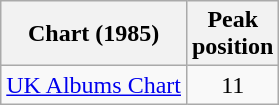<table class="wikitable">
<tr>
<th>Chart (1985)</th>
<th>Peak<br>position</th>
</tr>
<tr>
<td><a href='#'>UK Albums Chart</a></td>
<td style="text-align:center;">11</td>
</tr>
</table>
